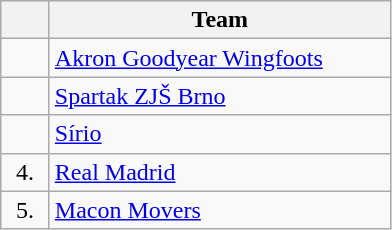<table class="wikitable" style="text-align:center">
<tr>
<th width=25></th>
<th width=220>Team</th>
</tr>
<tr>
<td></td>
<td align=left> <a href='#'>Akron Goodyear Wingfoots</a></td>
</tr>
<tr>
<td></td>
<td align=left> <a href='#'>Spartak ZJŠ Brno</a></td>
</tr>
<tr>
<td></td>
<td align=left> <a href='#'>Sírio</a></td>
</tr>
<tr>
<td>4.</td>
<td align=left> <a href='#'>Real Madrid</a></td>
</tr>
<tr>
<td>5.</td>
<td align=left> <a href='#'>Macon Movers</a></td>
</tr>
</table>
